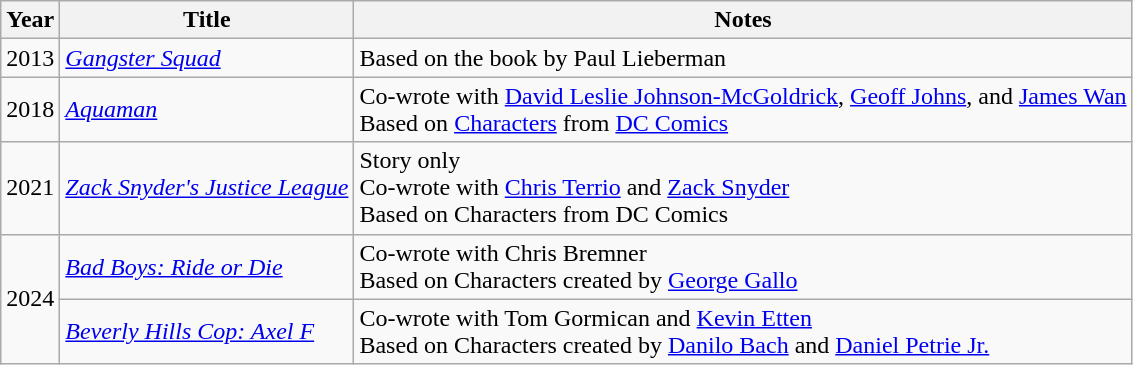<table class="wikitable">
<tr>
<th>Year</th>
<th>Title</th>
<th>Notes</th>
</tr>
<tr>
<td>2013</td>
<td><em><a href='#'>Gangster Squad</a></em></td>
<td>Based on the book by Paul Lieberman</td>
</tr>
<tr>
<td>2018</td>
<td><em><a href='#'>Aquaman</a></em></td>
<td>Co-wrote with <a href='#'>David Leslie Johnson-McGoldrick</a>, <a href='#'>Geoff Johns</a>, and <a href='#'>James Wan</a><br>Based on <a href='#'>Characters</a> from <a href='#'>DC Comics</a></td>
</tr>
<tr>
<td>2021</td>
<td><em><a href='#'>Zack Snyder's Justice League</a></em></td>
<td>Story only<br>Co-wrote with <a href='#'>Chris Terrio</a> and <a href='#'>Zack Snyder</a><br>Based on Characters from DC Comics</td>
</tr>
<tr>
<td rowspan="2">2024</td>
<td><em><a href='#'>Bad Boys: Ride or Die</a></em></td>
<td>Co-wrote with Chris Bremner<br>Based on Characters created by <a href='#'>George Gallo</a></td>
</tr>
<tr>
<td><em><a href='#'>Beverly Hills Cop: Axel F</a></em></td>
<td>Co-wrote with Tom Gormican and <a href='#'>Kevin Etten</a><br>Based on Characters created by <a href='#'>Danilo Bach</a> and <a href='#'>Daniel Petrie Jr.</a></td>
</tr>
</table>
